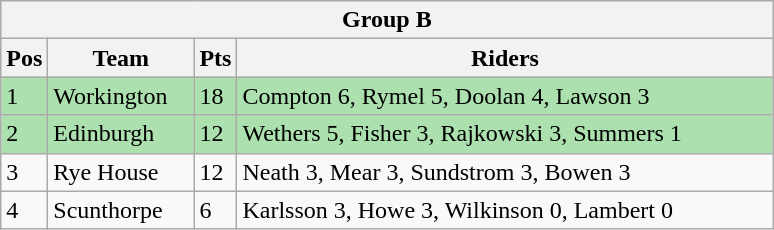<table class="wikitable">
<tr>
<th colspan="4">Group B</th>
</tr>
<tr>
<th width=20>Pos</th>
<th width=90>Team</th>
<th width=20>Pts</th>
<th width=350>Riders</th>
</tr>
<tr style="background:#ACE1AF;">
<td>1</td>
<td align=left>Workington</td>
<td>18</td>
<td>Compton 6, Rymel 5, Doolan 4, Lawson 3</td>
</tr>
<tr style="background:#ACE1AF;">
<td>2</td>
<td align=left>Edinburgh</td>
<td>12</td>
<td>Wethers 5, Fisher 3, Rajkowski 3, Summers 1</td>
</tr>
<tr>
<td>3</td>
<td align=left>Rye House</td>
<td>12</td>
<td>Neath 3, Mear 3, Sundstrom 3, Bowen 3</td>
</tr>
<tr>
<td>4</td>
<td align=left>Scunthorpe</td>
<td>6</td>
<td>Karlsson 3, Howe 3, Wilkinson 0, Lambert 0</td>
</tr>
</table>
